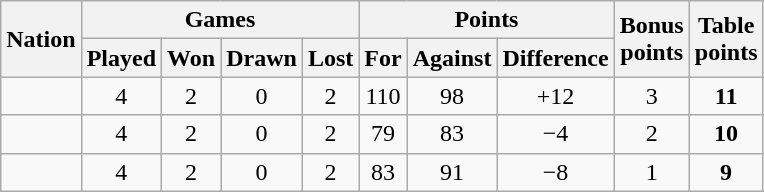<table class="wikitable" style="text-align:center">
<tr>
<th rowspan=2>Nation</th>
<th colspan=4>Games</th>
<th colspan=3>Points</th>
<th rowspan=2>Bonus<br>points</th>
<th rowspan=2>Table<br>points</th>
</tr>
<tr>
<th>Played</th>
<th>Won</th>
<th>Drawn</th>
<th>Lost</th>
<th>For</th>
<th>Against</th>
<th>Difference</th>
</tr>
<tr>
<td align=left></td>
<td>4</td>
<td>2</td>
<td>0</td>
<td>2</td>
<td>110</td>
<td>98</td>
<td>+12</td>
<td>3</td>
<td><strong>11</strong></td>
</tr>
<tr>
<td align=left></td>
<td>4</td>
<td>2</td>
<td>0</td>
<td>2</td>
<td>79</td>
<td>83</td>
<td>−4</td>
<td>2</td>
<td><strong>10</strong></td>
</tr>
<tr>
<td align=left></td>
<td>4</td>
<td>2</td>
<td>0</td>
<td>2</td>
<td>83</td>
<td>91</td>
<td>−8</td>
<td>1</td>
<td><strong>9</strong></td>
</tr>
</table>
